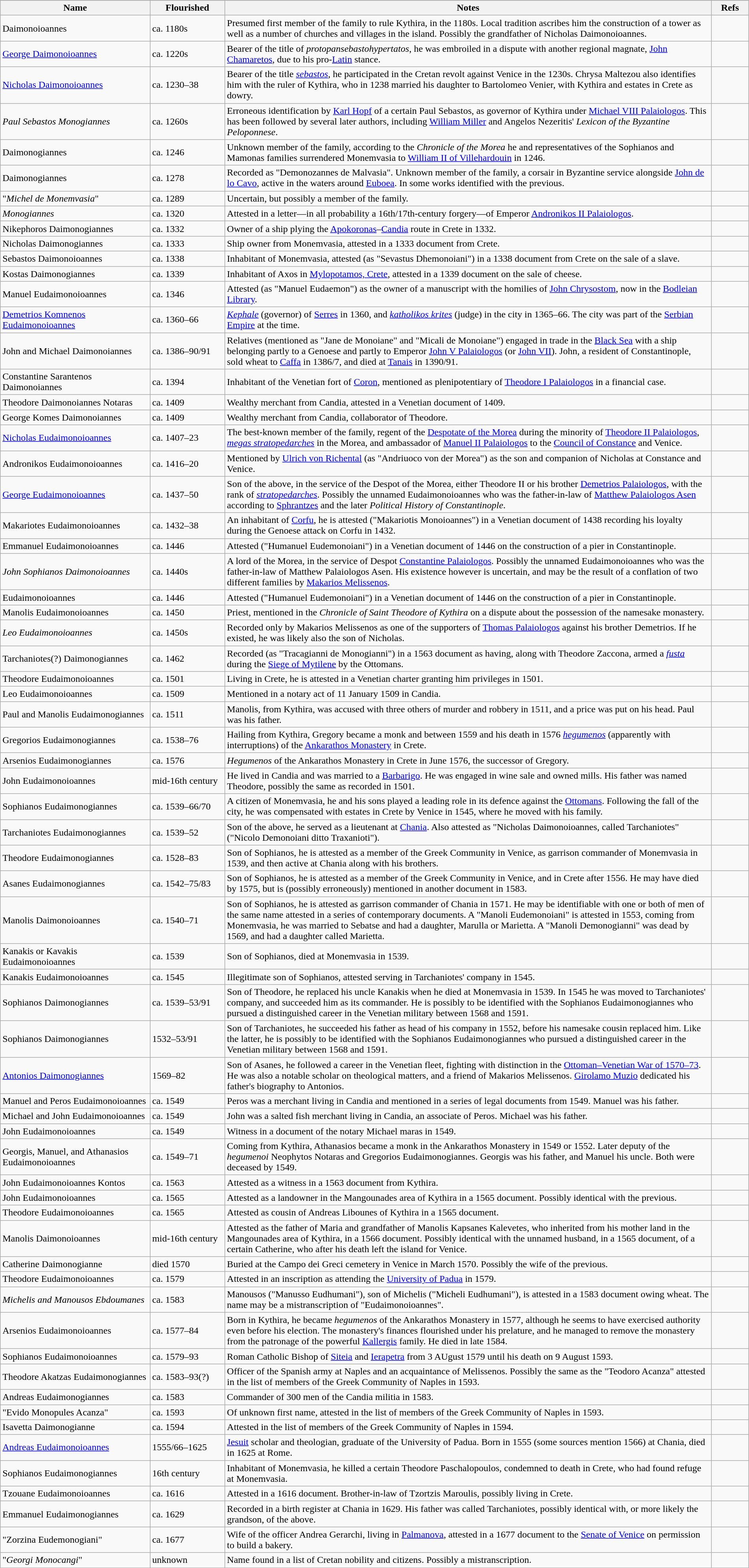<table class="wikitable"  width="100%">
<tr bgcolor="#FFDEAD">
</tr>
<tr>
<th width="20%">Name</th>
<th width="10%">Flourished</th>
<th width="65%">Notes</th>
<th width="5%">Refs</th>
</tr>
<tr>
<td>Daimonoioannes</td>
<td>ca. 1180s</td>
<td>Presumed first member of the family to rule Kythira, in the 1180s. Local tradition ascribes him the construction of a tower as well as a number of churches and villages in the island. Possibly the grandfather of Nicholas Daimonoioannes.</td>
<td></td>
</tr>
<tr>
<td><a href='#'>George Daimonoioannes</a></td>
<td>ca. 1220s</td>
<td>Bearer of the title of <em>protopansebastohypertatos</em>, he was embroiled in a dispute with another regional magnate, <a href='#'>John Chamaretos</a>, due to his pro-<a href='#'>Latin</a> stance.</td>
<td></td>
</tr>
<tr>
<td><a href='#'>Nicholas Daimonoioannes</a></td>
<td>ca. 1230–38</td>
<td>Bearer of the title <em><a href='#'>sebastos</a></em>, he participated in the Cretan revolt against Venice in the 1230s. Chrysa Maltezou also identifies him with the ruler of Kythira, who in 1238 married his daughter to Bartolomeo Venier, with Kythira and estates in Crete as dowry.</td>
<td></td>
</tr>
<tr>
<td><em>Paul Sebastos Monogiannes</em></td>
<td>ca. 1260s</td>
<td>Erroneous identification by <a href='#'>Karl Hopf</a> of a certain Paul Sebastos, as governor of Kythira under <a href='#'>Michael VIII Palaiologos</a>. This has been followed by several later authors, including <a href='#'>William Miller</a> and Angelos Nezeritis' <em>Lexicon of the Byzantine Peloponnese</em>.</td>
<td></td>
</tr>
<tr>
<td>Daimonogiannes</td>
<td>ca. 1246</td>
<td>Unknown member of the family, according to the <em>Chronicle of the Morea</em> he and representatives of the Sophianos and Mamonas families surrendered Monemvasia to <a href='#'>William II of Villehardouin</a> in 1246.</td>
<td></td>
</tr>
<tr>
<td>Daimonogiannes</td>
<td>ca. 1278</td>
<td>Recorded as "Demonozannes de Malvasia". Unknown member of the family, a corsair in Byzantine service alongside <a href='#'>John de lo Cavo</a>, active in the waters around <a href='#'>Euboea</a>. In some works identified with the previous.</td>
<td></td>
</tr>
<tr>
<td>"<em>Michel de Monemvasia</em>"</td>
<td>ca. 1289</td>
<td>Uncertain, but possibly a member of the family.</td>
<td></td>
</tr>
<tr>
<td><em>Monogiannes</em></td>
<td>ca. 1320</td>
<td>Attested in a letter—in all probability a 16th/17th-century forgery—of Emperor <a href='#'>Andronikos II Palaiologos</a>.</td>
<td></td>
</tr>
<tr>
<td>Nikephoros Daimonogiannes</td>
<td>ca. 1332</td>
<td>Owner of a ship plying the <a href='#'>Apokoronas</a>–<a href='#'>Candia</a> route in Crete in 1332.</td>
<td></td>
</tr>
<tr>
<td>Nicholas Daimonogiannes</td>
<td>ca. 1333</td>
<td>Ship owner from Monemvasia, attested in a 1333 document from Crete.</td>
<td></td>
</tr>
<tr>
<td>Sebastos Daimonoioannes</td>
<td>ca. 1338</td>
<td>Inhabitant of Monemvasia, attested (as "Sevastus Dhemonoiani") in a 1338 document from Crete on the sale of a slave.</td>
<td></td>
</tr>
<tr>
<td>Kostas Daimonogiannes</td>
<td>ca. 1339</td>
<td>Inhabitant of Axos in <a href='#'>Mylopotamos, Crete</a>, attested in a 1339 document on the sale of cheese.</td>
<td></td>
</tr>
<tr>
<td>Manuel Eudaimonoioannes</td>
<td>ca. 1346</td>
<td>Attested (as "Manuel Eudaemon") as the owner of a manuscript with the homilies of <a href='#'>John Chrysostom</a>, now in the <a href='#'>Bodleian Library</a>.</td>
<td></td>
</tr>
<tr>
<td><a href='#'>Demetrios Komnenos Eudaimonoioannes</a></td>
<td>ca. 1360–66</td>
<td><em><a href='#'>Kephale</a></em> (governor) of <a href='#'>Serres</a> in 1360, and <em><a href='#'>katholikos krites</a></em> (judge) in the city in 1365–66. The city was part of the <a href='#'>Serbian Empire</a> at the time.</td>
<td></td>
</tr>
<tr>
<td>John and Michael Daimonoiannes</td>
<td>ca. 1386–90/91</td>
<td>Relatives (mentioned as "Jane de Monoiane" and "Micali de Monoiane") engaged in trade in the <a href='#'>Black Sea</a> with a ship belonging partly to a Genoese and partly to Emperor <a href='#'>John V Palaiologos</a> (or <a href='#'>John VII</a>). John, a resident of Constantinople, sold wheat to <a href='#'>Caffa</a> in 1386/7, and died at <a href='#'>Tanais</a> in 1390/91.</td>
<td></td>
</tr>
<tr>
<td>Constantine Sarantenos Daimonoiannes</td>
<td>ca. 1394</td>
<td>Inhabitant of the Venetian fort of <a href='#'>Coron</a>, mentioned as plenipotentiary of <a href='#'>Theodore I Palaiologos</a> in a financial case.</td>
<td></td>
</tr>
<tr>
<td>Theodore Daimonoiannes Notaras</td>
<td>ca. 1409</td>
<td>Wealthy merchant from Candia, attested in a Venetian document of 1409.</td>
<td></td>
</tr>
<tr>
<td>George Komes Daimonoiannes</td>
<td>ca. 1409</td>
<td>Wealthy merchant from Candia, collaborator of Theodore.</td>
<td></td>
</tr>
<tr>
<td><a href='#'>Nicholas Eudaimonoioannes</a></td>
<td>ca. 1407–23</td>
<td>The best-known member of the family, regent of the <a href='#'>Despotate of the Morea</a> during the minority of <a href='#'>Theodore II Palaiologos</a>, <em><a href='#'>megas stratopedarches</a></em> in the Morea, and ambassador of <a href='#'>Manuel II Palaiologos</a> to the <a href='#'>Council of Constance</a> and Venice.</td>
<td></td>
</tr>
<tr>
<td>Andronikos Eudaimonoioannes</td>
<td>ca. 1416–20</td>
<td>Mentioned by <a href='#'>Ulrich von Richental</a> (as "Andriuoco von der Morea") as the son and companion of Nicholas at Constance and Venice.</td>
<td></td>
</tr>
<tr>
<td><a href='#'>George Eudaimonoioannes</a></td>
<td>ca. 1437–50</td>
<td>Son of the above, in the service of the Despot of the Morea, either Theodore II or his brother <a href='#'>Demetrios Palaiologos</a>, with the rank of <em><a href='#'>stratopedarches</a></em>. Possibly the unnamed Eudaimonoioannes who was the father-in-law of <a href='#'>Matthew Palaiologos Asen</a> according to <a href='#'>Sphrantzes</a> and the later <em>Political History of Constantinople</em>.</td>
<td></td>
</tr>
<tr>
<td>Makariotes Eudaimonoioannes</td>
<td>ca. 1432–38</td>
<td>An inhabitant of <a href='#'>Corfu</a>, he is attested ("Makariotis Monoioannes") in a Venetian document of 1438 recording his loyalty during the Genoese attack on Corfu in 1432.</td>
<td></td>
</tr>
<tr>
<td>Emmanuel Eudaimonoioannes</td>
<td>ca. 1446</td>
<td>Attested ("Humanuel Eudemonoiani") in a Venetian document of 1446 on the construction of a pier in Constantinople.</td>
<td></td>
</tr>
<tr>
<td><em>John Sophianos Daimonoioannes</em></td>
<td>ca. 1440s</td>
<td>A lord of the Morea, in the service of Despot <a href='#'>Constantine Palaiologos</a>. Possibly the unnamed Eudaimonoioannes who was the father-in-law of Matthew Palaiologos Asen. His existence however is uncertain, and may be the result of a conflation of two different families by <a href='#'>Makarios Melissenos</a>.</td>
<td></td>
</tr>
<tr>
<td>Eudaimonoioannes</td>
<td>ca. 1446</td>
<td>Attested ("Humanuel Eudemonoiani") in a Venetian document of 1446 on the construction of a pier in Constantinople.</td>
<td></td>
</tr>
<tr>
<td>Manolis Eudaimonoioannes</td>
<td>ca. 1450</td>
<td>Priest, mentioned in the <em>Chronicle of Saint Theodore of Kythira</em> on a dispute about the possession of the namesake monastery.</td>
<td></td>
</tr>
<tr>
<td><em>Leo Eudaimonoioannes</em></td>
<td>ca. 1450s</td>
<td>Recorded only by Makarios Melissenos as one of the supporters of <a href='#'>Thomas Palaiologos</a> against his brother Demetrios. If he existed, he was likely also the son of Nicholas.</td>
<td></td>
</tr>
<tr>
<td>Tarchaniotes(?) Daimonogiannes</td>
<td>ca. 1462</td>
<td>Recorded (as "Tracagianni de Monogianni") in a 1563 document as having, along with Theodore Zaccona, armed a <em><a href='#'>fusta</a></em> during the <a href='#'>Siege of Mytilene</a> by the Ottomans.</td>
<td></td>
</tr>
<tr>
<td>Theodore Eudaimonoioannes</td>
<td>ca. 1501</td>
<td>Living in Crete, he is attested in a Venetian charter granting him privileges in 1501.</td>
<td></td>
</tr>
<tr>
<td>Leo Eudaimonoioannes</td>
<td>ca. 1509</td>
<td>Mentioned in a notary act of 11 January 1509 in Candia.</td>
<td></td>
</tr>
<tr>
<td>Paul and Manolis Eudaimonogiannes</td>
<td>ca. 1511</td>
<td>Manolis, from Kythira, was accused with three others of murder and robbery in 1511, and a price was put on his head. Paul was his father.</td>
<td></td>
</tr>
<tr>
<td>Gregorios Eudaimonogiannes</td>
<td>ca. 1538–76</td>
<td>Hailing from Kythira, Gregory became a monk and between 1559 and his death in 1576 <em><a href='#'>hegumenos</a></em> (apparently with interruptions) of the <a href='#'>Ankarathos Monastery</a> in Crete.</td>
<td></td>
</tr>
<tr>
<td>Arsenios Eudaimonogiannes</td>
<td>ca. 1576</td>
<td><em>Hegumenos</em> of the Ankarathos Monastery in Crete in June 1576, the successor of Gregory.</td>
<td></td>
</tr>
<tr>
<td>John Eudaimonoioannes</td>
<td>mid-16th century</td>
<td>He lived in Candia and was married to a <a href='#'>Barbarigo</a>. He was engaged in wine sale and owned mills. His father was named Theodore, possibly the same as recorded in 1501.</td>
<td></td>
</tr>
<tr>
<td>Sophianos Eudaimonogiannes</td>
<td>ca. 1539–66/70</td>
<td>A citizen of Monemvasia, he and his sons played a leading role in its defence against the <a href='#'>Ottomans</a>. Following the fall of the city, he was compensated with estates in Crete by Venice in 1545, where he moved with his family.</td>
<td></td>
</tr>
<tr>
<td>Tarchaniotes Eudaimonogiannes</td>
<td>ca. 1539–52</td>
<td>Son of the above, he served as a lieutenant at <a href='#'>Chania</a>. Also attested as "Nicholas Daimonoioannes, called Tarchaniotes" ("Nicolo Demonoiani ditto Traxanioti").</td>
<td></td>
</tr>
<tr>
<td>Theodore Eudaimonogiannes</td>
<td>ca. 1528–83</td>
<td>Son of Sophianos, he is attested as a member of the Greek Community in Venice, as garrison commander of Monemvasia in 1539, and then active at Chania along with his brothers.</td>
<td></td>
</tr>
<tr>
<td>Asanes Eudaimonogiannes</td>
<td>ca. 1542–75/83</td>
<td>Son of Sophianos, he is attested as a member of the Greek Community in Venice, and in Crete after 1556. He may have died by 1575, but is (possibly erroneously) mentioned in another document in 1583.</td>
<td></td>
</tr>
<tr>
<td>Manolis Daimonoioannes</td>
<td>ca. 1540–71</td>
<td>Son of Sophianos, he is attested as garrison commander of Chania in 1571. He may be identifiable with one or both of men of the same name attested in a series of contemporary documents. A "Manoli Eudemonoiani" is attested in 1553, coming from Monemvasia, he was married to Sebatse and had a daughter, Marulla or Marietta. A "Manoli Demonogianni" was dead by 1569, and had a daughter called Marietta.</td>
<td></td>
</tr>
<tr>
<td>Kanakis or Kavakis Eudaimonoioannes</td>
<td>ca. 1539</td>
<td>Son of Sophianos, died at Monemvasia in 1539.</td>
<td></td>
</tr>
<tr>
<td>Kanakis Eudaimonoioannes</td>
<td>ca. 1545</td>
<td>Illegitimate son of Sophianos, attested serving in Tarchaniotes' company in 1545.</td>
<td></td>
</tr>
<tr>
<td>Sophianos Daimonogiannes</td>
<td>ca. 1539–53/91</td>
<td>Son of Theodore, he replaced his uncle Kanakis when he died at Monemvasia in 1539. In 1545 he was moved to Tarchaniotes' company, and succeeded him as its commander. He is possibly to be identified with the Sophianos Eudaimonogiannes who pursued a distinguished career in the Venetian military between 1568 and 1591.</td>
<td></td>
</tr>
<tr>
<td>Sophianos Daimonogiannes</td>
<td>1532–53/91</td>
<td>Son of Tarchaniotes, he succeeded his father as head of his company in 1552, before his namesake cousin replaced him. Like the latter, he is possibly to be identified with the Sophianos Eudaimonogiannes who pursued a distinguished career in the Venetian military between 1568 and 1591.</td>
<td></td>
</tr>
<tr>
<td><a href='#'>Antonios Daimonogiannes</a></td>
<td>1569–82</td>
<td>Son of Asanes, he followed a career in the Venetian fleet, fighting with distinction in the <a href='#'>Ottoman–Venetian War of 1570–73</a>. He was also a notable scholar on theological matters, and a friend of Makarios Melissenos. <a href='#'>Girolamo Muzio</a> dedicated his father's biography to Antonios.</td>
<td></td>
</tr>
<tr>
<td>Manuel and Peros Eudaimonoioannes</td>
<td>ca. 1549</td>
<td>Peros was a merchant living in Candia and mentioned in a series of legal documents from 1549. Manuel was his father.</td>
<td></td>
</tr>
<tr>
<td>Michael and John Eudaimonoioannes</td>
<td>ca. 1549</td>
<td>John was a salted fish merchant living in Candia, an associate of Peros. Michael was his father.</td>
<td></td>
</tr>
<tr>
<td>John Eudaimonoioannes</td>
<td>ca. 1549</td>
<td>Witness in a document of the notary Michael maras in 1549.</td>
<td></td>
</tr>
<tr>
<td>Georgis, Manuel, and Athanasios Eudaimonoioannes</td>
<td>ca. 1549–71</td>
<td>Coming from Kythira, Athanasios became a monk in the Ankarathos Monastery in 1549 or 1552. Later deputy of the <em>hegumenoi</em> Neophytos Notaras and Gregorios Eudaimonogiannes. Georgis was his father, and Manuel his uncle. Both were deceased by 1549.</td>
<td></td>
</tr>
<tr>
<td>John Eudaimonoioannes Kontos</td>
<td>ca. 1563</td>
<td>Attested as a witness in a 1563 document from Kythira.</td>
<td></td>
</tr>
<tr>
<td>John Eudaimonoioannes</td>
<td>ca. 1565</td>
<td>Attested as a landowner in the Mangounades area of Kythira in a 1565 document. Possibly identical with the previous.</td>
<td></td>
</tr>
<tr>
<td>Theodore Eudaimonoioannes</td>
<td>ca. 1565</td>
<td>Attested as cousin of Andreas Libounes of Kythira in a 1565 document.</td>
<td></td>
</tr>
<tr>
<td>Manolis Daimonoioannes</td>
<td>mid-16th century</td>
<td>Attested as the father of Maria and grandfather of Manolis Kapsanes Kalevetes, who inherited from his mother land in the Mangounades area of Kythira, in a 1566 document. Possibly identical with the unnamed husband, in a 1565 document, of a certain Catherine, who after his death left the island for Venice.</td>
<td></td>
</tr>
<tr>
<td>Catherine Daimonogianne</td>
<td>died 1570</td>
<td>Buried at the Campo dei Greci cemetery in Venice in March 1570. Possibly the wife of the previous.</td>
<td></td>
</tr>
<tr>
<td>Theodore Eudaimonoioannes</td>
<td>ca. 1579</td>
<td>Attested in an inscription as attending the <a href='#'>University of Padua</a> in 1579.</td>
<td></td>
</tr>
<tr>
<td><em>Michelis and Manousos Ebdoumanes</em></td>
<td>ca. 1583</td>
<td>Manousos ("Manusso Eudhumani"), son of Michelis ("Micheli Eudhumani"), is attested in a 1583 document owing wheat. The name may be a mistranscription of "Eudaimonoioannes".</td>
<td></td>
</tr>
<tr>
<td>Arsenios Eudaimonoioannes</td>
<td>ca. 1577–84</td>
<td>Born in Kythira, he became <em>hegumenos</em> of the Ankarathos Monastery in 1577, although he seems to have exercised authority even before his election. The monastery's finances flourished under his prelature, and he managed to remove the monastery from the patronage of the powerful <a href='#'>Kallergis</a> family. He died in late 1584.</td>
<td></td>
</tr>
<tr>
<td>Sophianos Eudaimonoioannes</td>
<td>ca. 1579–93</td>
<td>Roman Catholic Bishop of <a href='#'>Siteia</a> and <a href='#'>Ierapetra</a> from 3 AUgust 1579 until his death on 9 August 1593.</td>
<td></td>
</tr>
<tr>
<td>Theodore Akatzas Eudaimonogiannes</td>
<td>ca. 1583–93(?)</td>
<td>Officer of the Spanish army at Naples and an acquaintance of Melissenos. Possibly the same as the "Teodoro Acanza" attested in the list of members of the Greek Community of Naples in 1593.</td>
<td></td>
</tr>
<tr>
<td>Andreas Eudaimonogiannes</td>
<td>ca. 1583</td>
<td>Commander of 300 men of the Candia militia in 1583.</td>
<td></td>
</tr>
<tr>
<td>"Evido Monopules Acanza"</td>
<td>ca. 1593</td>
<td>Of unknown first name, attested in the list of members of the Greek Community of Naples in 1593.</td>
<td></td>
</tr>
<tr>
<td>Isavetta Daimonogianne</td>
<td>ca. 1594</td>
<td>Attested in the list of members of the Greek Community of Naples in 1594.</td>
<td></td>
</tr>
<tr>
<td><a href='#'>Andreas Eudaimonoioannes</a></td>
<td>1555/66–1625</td>
<td><a href='#'>Jesuit</a> scholar and theologian, graduate of the University of Padua. Born in 1555 (some sources mention 1566) at Chania, died in 1625 at Rome.</td>
<td></td>
</tr>
<tr>
<td>Sophianos Eudaimonogiannes</td>
<td>16th century</td>
<td>Inhabitant of Monemvasia, he killed a certain Theodore Paschalopoulos, condemned to death in Crete, who had found refuge at Monemvasia.</td>
<td></td>
</tr>
<tr>
<td>Tzouane Eudaimonoioannes</td>
<td>ca. 1616</td>
<td>Attested in a 1616 document. Brother-in-law of Tzortzis Maroulis, possibly living in Crete.</td>
<td></td>
</tr>
<tr>
<td>Emmanuel Eudaimonogiannes</td>
<td>ca. 1629</td>
<td>Recorded in a birth register at Chania in 1629. His father was called Tarchaniotes, possibly identical with, or more likely the grandson, of the above.</td>
<td></td>
</tr>
<tr>
<td>"Zorzina Eudemonogiani"</td>
<td>ca. 1677</td>
<td>Wife of the officer Andrea Gerarchi, living in <a href='#'>Palmanova</a>, attested in a 1677 document to the <a href='#'>Senate of Venice</a> on permission to build a bakery.</td>
<td></td>
</tr>
<tr>
<td>"<em>Georgi Monocangi</em>"</td>
<td>unknown</td>
<td>Name found in a list of Cretan nobility and citizens. Possibly a mistranscription.</td>
<td></td>
</tr>
<tr>
</tr>
</table>
